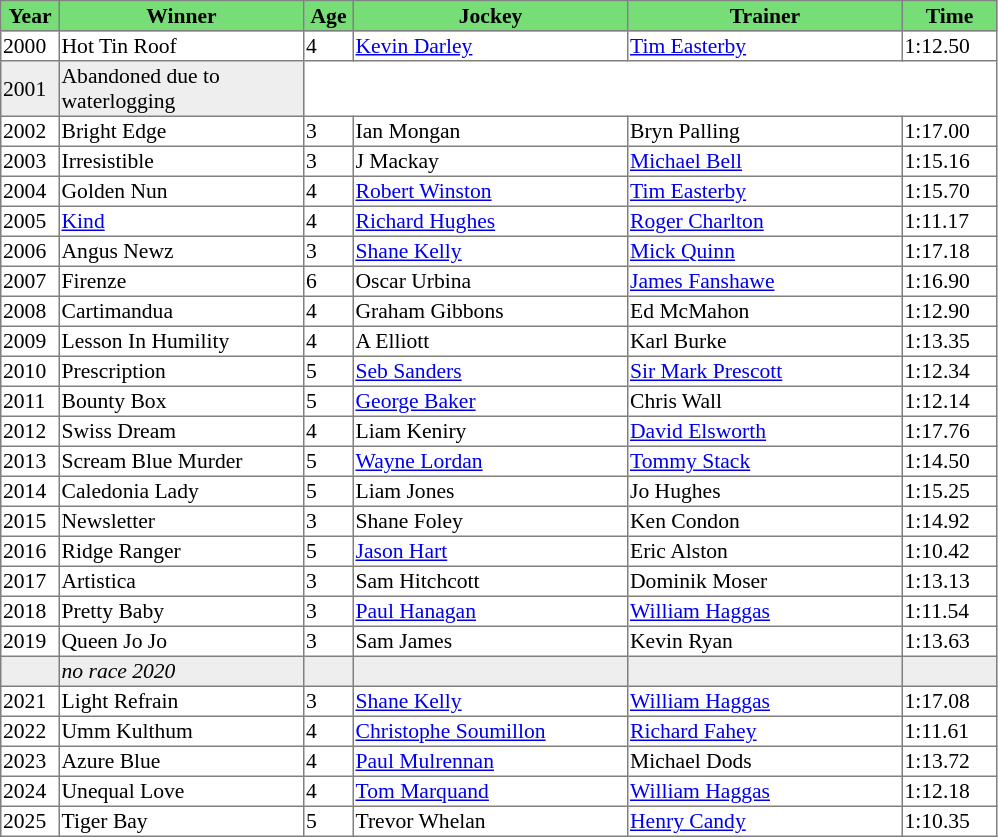<table class = "sortable" | border="1" style="border-collapse: collapse; font-size:90%">
<tr bgcolor="#77dd77" align="center">
<th style="width:36px"><strong>Year</strong></th>
<th style="width:160px"><strong>Winner</strong></th>
<th style="width:30px"><strong>Age</strong></th>
<th style="width:180px"><strong>Jockey</strong></th>
<th style="width:180px"><strong>Trainer</strong></th>
<th style="width:60px"><strong>Time</strong></th>
</tr>
<tr>
<td>2000</td>
<td>Hot Tin Roof</td>
<td>4</td>
<td><a href='#'>Kevin Darley</a></td>
<td><a href='#'>Tim Easterby</a></td>
<td>1:12.50</td>
</tr>
<tr bgcolor="#eeeeee">
<td>2001<br><td>Abandoned due to waterlogging</td></td>
</tr>
<tr>
<td>2002</td>
<td>Bright Edge</td>
<td>3</td>
<td>Ian Mongan</td>
<td>Bryn Palling</td>
<td>1:17.00</td>
</tr>
<tr>
<td>2003</td>
<td>Irresistible</td>
<td>3</td>
<td>J Mackay</td>
<td><a href='#'>Michael Bell</a></td>
<td>1:15.16</td>
</tr>
<tr>
<td>2004</td>
<td>Golden Nun</td>
<td>4</td>
<td><a href='#'>Robert Winston</a></td>
<td><a href='#'>Tim Easterby</a></td>
<td>1:15.70</td>
</tr>
<tr>
<td>2005</td>
<td><a href='#'>Kind</a></td>
<td>4</td>
<td><a href='#'>Richard Hughes</a></td>
<td><a href='#'>Roger Charlton</a></td>
<td>1:11.17</td>
</tr>
<tr>
<td>2006</td>
<td>Angus Newz</td>
<td>3</td>
<td><a href='#'>Shane Kelly</a></td>
<td><a href='#'>Mick Quinn</a></td>
<td>1:17.18</td>
</tr>
<tr>
<td>2007</td>
<td>Firenze</td>
<td>6</td>
<td>Oscar Urbina</td>
<td><a href='#'>James Fanshawe</a></td>
<td>1:16.90</td>
</tr>
<tr>
<td>2008</td>
<td>Cartimandua</td>
<td>4</td>
<td>Graham Gibbons</td>
<td>Ed McMahon</td>
<td>1:12.90</td>
</tr>
<tr>
<td>2009</td>
<td>Lesson In Humility</td>
<td>4</td>
<td>A Elliott</td>
<td>Karl Burke</td>
<td>1:13.35</td>
</tr>
<tr>
<td>2010</td>
<td>Prescription</td>
<td>5</td>
<td><a href='#'>Seb Sanders</a></td>
<td><a href='#'>Sir Mark Prescott</a></td>
<td>1:12.34</td>
</tr>
<tr>
<td>2011</td>
<td>Bounty Box</td>
<td>5</td>
<td><a href='#'>George Baker</a></td>
<td>Chris Wall</td>
<td>1:12.14</td>
</tr>
<tr>
<td>2012</td>
<td>Swiss Dream</td>
<td>4</td>
<td>Liam Keniry</td>
<td><a href='#'>David Elsworth</a></td>
<td>1:17.76</td>
</tr>
<tr>
<td>2013</td>
<td>Scream Blue Murder</td>
<td>5</td>
<td><a href='#'>Wayne Lordan</a></td>
<td><a href='#'>Tommy Stack</a></td>
<td>1:14.50</td>
</tr>
<tr>
<td>2014</td>
<td>Caledonia Lady</td>
<td>5</td>
<td>Liam Jones</td>
<td>Jo Hughes</td>
<td>1:15.25</td>
</tr>
<tr>
<td>2015</td>
<td>Newsletter</td>
<td>3</td>
<td>Shane Foley</td>
<td>Ken Condon</td>
<td>1:14.92</td>
</tr>
<tr>
<td>2016</td>
<td>Ridge Ranger</td>
<td>5</td>
<td><a href='#'>Jason Hart</a></td>
<td>Eric Alston</td>
<td>1:10.42</td>
</tr>
<tr>
<td>2017</td>
<td>Artistica</td>
<td>3</td>
<td>Sam Hitchcott</td>
<td>Dominik Moser</td>
<td>1:13.13</td>
</tr>
<tr>
<td>2018</td>
<td>Pretty Baby</td>
<td>3</td>
<td><a href='#'>Paul Hanagan</a></td>
<td><a href='#'>William Haggas</a></td>
<td>1:11.54</td>
</tr>
<tr>
<td>2019</td>
<td>Queen Jo Jo</td>
<td>3</td>
<td>Sam James</td>
<td>Kevin Ryan</td>
<td>1:13.63</td>
</tr>
<tr bgcolor="#eeeeee">
<td data-sort-value="2020"></td>
<td><em>no race 2020</em> </td>
<td></td>
<td></td>
<td></td>
<td></td>
</tr>
<tr>
<td>2021</td>
<td>Light Refrain</td>
<td>3</td>
<td><a href='#'>Shane Kelly</a></td>
<td><a href='#'>William Haggas</a></td>
<td>1:17.08</td>
</tr>
<tr>
<td>2022</td>
<td>Umm Kulthum</td>
<td>4</td>
<td><a href='#'>Christophe Soumillon</a></td>
<td><a href='#'>Richard Fahey</a></td>
<td>1:11.61</td>
</tr>
<tr>
<td>2023</td>
<td>Azure Blue</td>
<td>4</td>
<td><a href='#'>Paul Mulrennan</a></td>
<td>Michael Dods</td>
<td>1:13.72</td>
</tr>
<tr>
<td>2024</td>
<td>Unequal Love</td>
<td>4</td>
<td><a href='#'>Tom Marquand</a></td>
<td><a href='#'>William Haggas</a></td>
<td>1:12.18</td>
</tr>
<tr>
<td>2025</td>
<td>Tiger Bay</td>
<td>5</td>
<td>Trevor Whelan</td>
<td><a href='#'>Henry Candy</a></td>
<td>1:10.35</td>
</tr>
</table>
